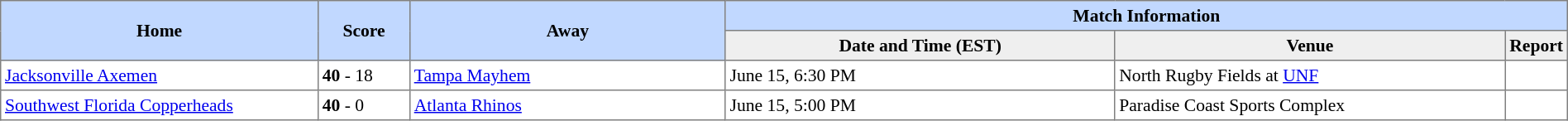<table border="1" cellpadding="3" cellspacing="0" style="border-collapse:collapse; font-size:90%; width:100%">
<tr style="background:#c1d8ff;">
<th rowspan="2" style="width:21%;">Home</th>
<th rowspan="2" style="width:6%;">Score</th>
<th rowspan="2" style="width:21%;">Away</th>
<th colspan="3">Match Information</th>
</tr>
<tr style="background:#efefef;">
<th width="26%">Date and Time (EST)</th>
<th width="26%">Venue</th>
<td><strong>Report</strong></td>
</tr>
<tr>
<td> <a href='#'>Jacksonville Axemen</a></td>
<td><strong>40</strong> - 18</td>
<td> <a href='#'>Tampa Mayhem</a></td>
<td>June 15, 6:30 PM</td>
<td>North Rugby Fields at <a href='#'>UNF</a></td>
<td></td>
</tr>
<tr>
<td> <a href='#'>Southwest Florida Copperheads</a></td>
<td><strong>40</strong> - 0</td>
<td> <a href='#'>Atlanta Rhinos</a></td>
<td>June 15, 5:00 PM</td>
<td>Paradise Coast Sports Complex</td>
<td></td>
</tr>
</table>
